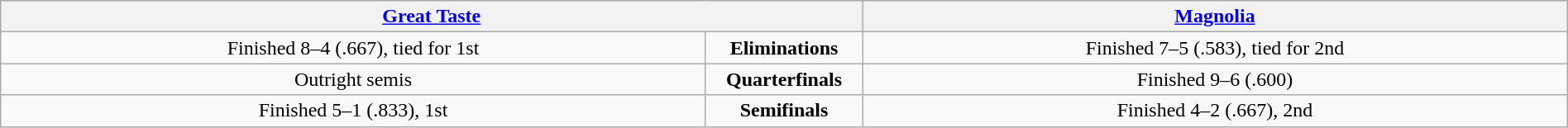<table class="wikitable" style="width:100%;">
<tr align=center>
<th colspan="2" style="width:45%;"><a href='#'>Great Taste</a></th>
<th colspan="2" style="width:45%;"><a href='#'>Magnolia</a></th>
</tr>
<tr align=center>
<td>Finished 8–4 (.667), tied for 1st</td>
<td colspan=2><strong>Eliminations</strong></td>
<td>Finished 7–5 (.583), tied for 2nd</td>
</tr>
<tr align=center>
<td>Outright semis</td>
<td colspan=2><strong>Quarterfinals</strong></td>
<td>Finished 9–6 (.600)</td>
</tr>
<tr align=center>
<td rowspan="2" style="width:45%;">Finished 5–1 (.833), 1st</td>
<td colspan=2><strong>Semifinals</strong></td>
<td>Finished 4–2 (.667), 2nd</td>
</tr>
</table>
